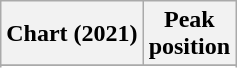<table class="wikitable sortable plainrowheaders" style="text-align:center">
<tr>
<th scope="col">Chart (2021)</th>
<th scope="col">Peak<br>position</th>
</tr>
<tr>
</tr>
<tr>
</tr>
<tr>
</tr>
<tr>
</tr>
<tr>
</tr>
<tr>
</tr>
<tr>
</tr>
<tr>
</tr>
<tr>
</tr>
<tr>
</tr>
</table>
